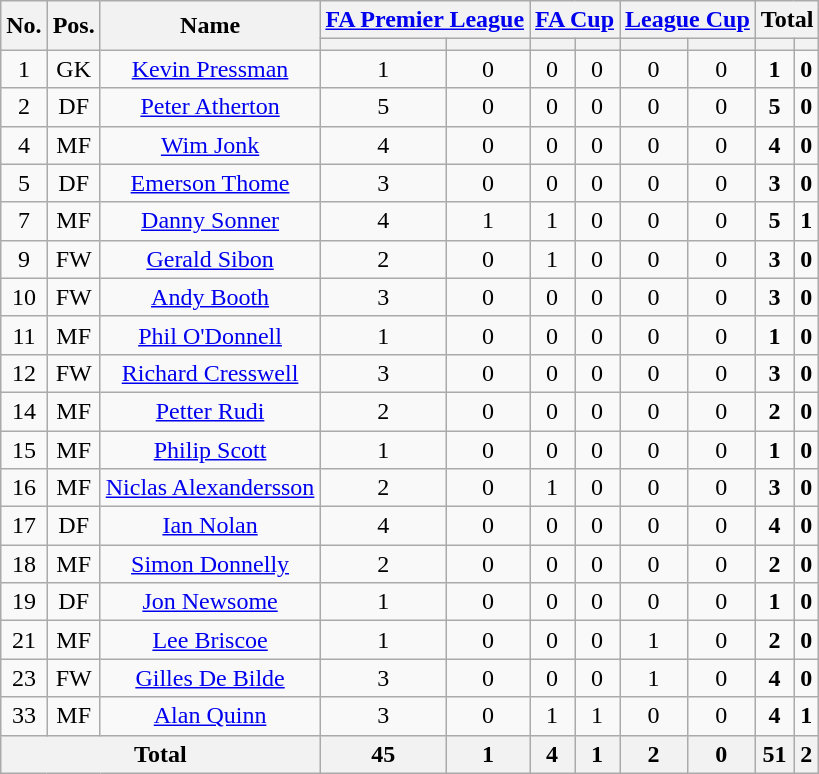<table class="wikitable sortable" style="text-align: center;">
<tr>
<th rowspan="2">No.</th>
<th rowspan="2">Pos.</th>
<th rowspan="2">Name</th>
<th colspan="2"><a href='#'>FA Premier League</a></th>
<th colspan="2"><a href='#'>FA Cup</a></th>
<th colspan="2"><a href='#'>League Cup</a></th>
<th colspan="2">Total</th>
</tr>
<tr>
<th></th>
<th></th>
<th></th>
<th></th>
<th></th>
<th></th>
<th></th>
<th></th>
</tr>
<tr>
<td>1</td>
<td>GK</td>
<td><a href='#'>Kevin Pressman</a></td>
<td>1</td>
<td>0</td>
<td>0</td>
<td>0</td>
<td>0</td>
<td>0</td>
<td><strong>1</strong></td>
<td><strong>0</strong></td>
</tr>
<tr>
<td>2</td>
<td>DF</td>
<td><a href='#'>Peter Atherton</a></td>
<td>5</td>
<td>0</td>
<td>0</td>
<td>0</td>
<td>0</td>
<td>0</td>
<td><strong>5</strong></td>
<td><strong>0</strong></td>
</tr>
<tr>
<td>4</td>
<td>MF</td>
<td><a href='#'>Wim Jonk</a></td>
<td>4</td>
<td>0</td>
<td>0</td>
<td>0</td>
<td>0</td>
<td>0</td>
<td><strong>4</strong></td>
<td><strong>0</strong></td>
</tr>
<tr>
<td>5</td>
<td>DF</td>
<td><a href='#'>Emerson Thome</a></td>
<td>3</td>
<td>0</td>
<td>0</td>
<td>0</td>
<td>0</td>
<td>0</td>
<td><strong>3</strong></td>
<td><strong>0</strong></td>
</tr>
<tr>
<td>7</td>
<td>MF</td>
<td><a href='#'>Danny Sonner</a></td>
<td>4</td>
<td>1</td>
<td>1</td>
<td>0</td>
<td>0</td>
<td>0</td>
<td><strong>5</strong></td>
<td><strong>1</strong></td>
</tr>
<tr>
<td>9</td>
<td>FW</td>
<td><a href='#'>Gerald Sibon</a></td>
<td>2</td>
<td>0</td>
<td>1</td>
<td>0</td>
<td>0</td>
<td>0</td>
<td><strong>3</strong></td>
<td><strong>0</strong></td>
</tr>
<tr>
<td>10</td>
<td>FW</td>
<td><a href='#'>Andy Booth</a></td>
<td>3</td>
<td>0</td>
<td>0</td>
<td>0</td>
<td>0</td>
<td>0</td>
<td><strong>3</strong></td>
<td><strong>0</strong></td>
</tr>
<tr>
<td>11</td>
<td>MF</td>
<td><a href='#'>Phil O'Donnell</a></td>
<td>1</td>
<td>0</td>
<td>0</td>
<td>0</td>
<td>0</td>
<td>0</td>
<td><strong>1</strong></td>
<td><strong>0</strong></td>
</tr>
<tr>
<td>12</td>
<td>FW</td>
<td><a href='#'>Richard Cresswell</a></td>
<td>3</td>
<td>0</td>
<td>0</td>
<td>0</td>
<td>0</td>
<td>0</td>
<td><strong>3</strong></td>
<td><strong>0</strong></td>
</tr>
<tr>
<td>14</td>
<td>MF</td>
<td><a href='#'>Petter Rudi</a></td>
<td>2</td>
<td>0</td>
<td>0</td>
<td>0</td>
<td>0</td>
<td>0</td>
<td><strong>2</strong></td>
<td><strong>0</strong></td>
</tr>
<tr>
<td>15</td>
<td>MF</td>
<td><a href='#'>Philip Scott</a></td>
<td>1</td>
<td>0</td>
<td>0</td>
<td>0</td>
<td>0</td>
<td>0</td>
<td><strong>1</strong></td>
<td><strong>0</strong></td>
</tr>
<tr>
<td>16</td>
<td>MF</td>
<td><a href='#'>Niclas Alexandersson</a></td>
<td>2</td>
<td>0</td>
<td>1</td>
<td>0</td>
<td>0</td>
<td>0</td>
<td><strong>3</strong></td>
<td><strong>0</strong></td>
</tr>
<tr>
<td>17</td>
<td>DF</td>
<td><a href='#'>Ian Nolan</a></td>
<td>4</td>
<td>0</td>
<td>0</td>
<td>0</td>
<td>0</td>
<td>0</td>
<td><strong>4</strong></td>
<td><strong>0</strong></td>
</tr>
<tr>
<td>18</td>
<td>MF</td>
<td><a href='#'>Simon Donnelly</a></td>
<td>2</td>
<td>0</td>
<td>0</td>
<td>0</td>
<td>0</td>
<td>0</td>
<td><strong>2</strong></td>
<td><strong>0</strong></td>
</tr>
<tr>
<td>19</td>
<td>DF</td>
<td><a href='#'>Jon Newsome</a></td>
<td>1</td>
<td>0</td>
<td>0</td>
<td>0</td>
<td>0</td>
<td>0</td>
<td><strong>1</strong></td>
<td><strong>0</strong></td>
</tr>
<tr>
<td>21</td>
<td>MF</td>
<td><a href='#'>Lee Briscoe</a></td>
<td>1</td>
<td>0</td>
<td>0</td>
<td>0</td>
<td>1</td>
<td>0</td>
<td><strong>2</strong></td>
<td><strong>0</strong></td>
</tr>
<tr>
<td>23</td>
<td>FW</td>
<td><a href='#'>Gilles De Bilde</a></td>
<td>3</td>
<td>0</td>
<td>0</td>
<td>0</td>
<td>1</td>
<td>0</td>
<td><strong>4</strong></td>
<td><strong>0</strong></td>
</tr>
<tr>
<td>33</td>
<td>MF</td>
<td><a href='#'>Alan Quinn</a></td>
<td>3</td>
<td>0</td>
<td>1</td>
<td>1</td>
<td>0</td>
<td>0</td>
<td><strong>4</strong></td>
<td><strong>1</strong></td>
</tr>
<tr>
<th colspan=3>Total</th>
<th>45</th>
<th>1</th>
<th>4</th>
<th>1</th>
<th>2</th>
<th>0</th>
<th>51</th>
<th>2</th>
</tr>
</table>
